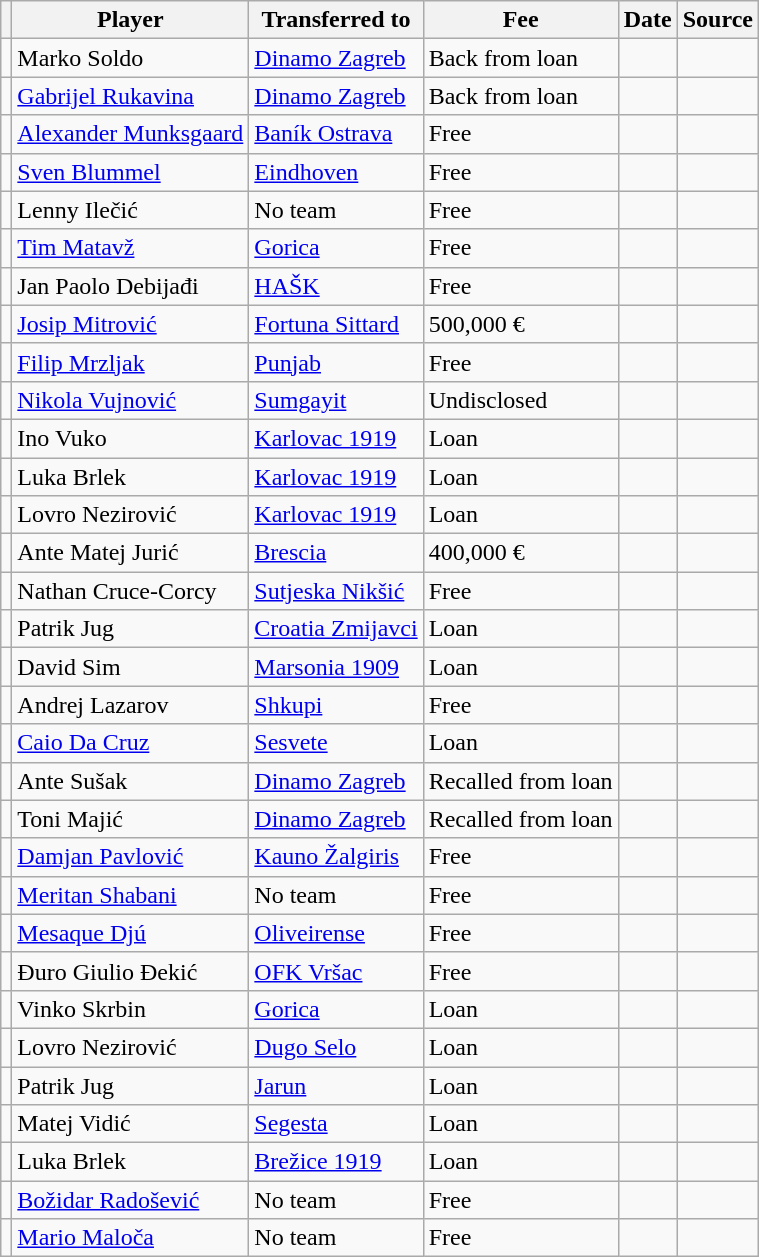<table class="wikitable plainrowheaders sortable">
<tr>
<th></th>
<th scope=col>Player</th>
<th>Transferred to</th>
<th scope=col>Fee</th>
<th scope=col>Date</th>
<th scope=col>Source</th>
</tr>
<tr>
<td align=center></td>
<td> Marko Soldo</td>
<td> <a href='#'>Dinamo Zagreb</a></td>
<td>Back from loan</td>
<td></td>
<td></td>
</tr>
<tr>
<td align=center></td>
<td> <a href='#'>Gabrijel Rukavina</a></td>
<td> <a href='#'>Dinamo Zagreb</a></td>
<td>Back from loan</td>
<td></td>
<td></td>
</tr>
<tr>
<td align=center></td>
<td> <a href='#'>Alexander Munksgaard</a></td>
<td> <a href='#'>Baník Ostrava</a></td>
<td>Free</td>
<td></td>
<td></td>
</tr>
<tr>
<td align=center></td>
<td> <a href='#'>Sven Blummel</a></td>
<td> <a href='#'>Eindhoven</a></td>
<td>Free</td>
<td></td>
<td></td>
</tr>
<tr>
<td align=center></td>
<td> Lenny Ilečić</td>
<td>No team</td>
<td>Free</td>
<td></td>
<td></td>
</tr>
<tr>
<td align=center></td>
<td> <a href='#'>Tim Matavž</a></td>
<td> <a href='#'>Gorica</a></td>
<td>Free</td>
<td></td>
<td></td>
</tr>
<tr>
<td align=center></td>
<td> Jan Paolo Debijađi</td>
<td> <a href='#'>HAŠK</a></td>
<td>Free</td>
<td></td>
<td></td>
</tr>
<tr>
<td align=center></td>
<td> <a href='#'>Josip Mitrović</a></td>
<td> <a href='#'>Fortuna Sittard</a></td>
<td>500,000 €</td>
<td></td>
<td></td>
</tr>
<tr>
<td align=center></td>
<td> <a href='#'>Filip Mrzljak</a></td>
<td> <a href='#'>Punjab</a></td>
<td>Free</td>
<td></td>
<td></td>
</tr>
<tr>
<td align=center></td>
<td> <a href='#'>Nikola Vujnović</a></td>
<td> <a href='#'>Sumgayit</a></td>
<td>Undisclosed</td>
<td></td>
<td></td>
</tr>
<tr>
<td align=center></td>
<td> Ino Vuko</td>
<td> <a href='#'>Karlovac 1919</a></td>
<td>Loan</td>
<td></td>
<td></td>
</tr>
<tr>
<td align=center></td>
<td> Luka Brlek</td>
<td> <a href='#'>Karlovac 1919</a></td>
<td>Loan</td>
<td></td>
<td></td>
</tr>
<tr>
<td align=center></td>
<td> Lovro Nezirović</td>
<td> <a href='#'>Karlovac 1919</a></td>
<td>Loan</td>
<td></td>
<td></td>
</tr>
<tr>
<td align=center></td>
<td> Ante Matej Jurić</td>
<td> <a href='#'>Brescia</a></td>
<td>400,000 €</td>
<td></td>
<td></td>
</tr>
<tr>
<td align=center></td>
<td> Nathan Cruce-Corcy</td>
<td> <a href='#'>Sutjeska Nikšić</a></td>
<td>Free</td>
<td></td>
<td></td>
</tr>
<tr>
<td align=center></td>
<td> Patrik Jug</td>
<td> <a href='#'>Croatia Zmijavci</a></td>
<td>Loan</td>
<td></td>
<td></td>
</tr>
<tr>
<td align=center></td>
<td> David Sim</td>
<td> <a href='#'>Marsonia 1909</a></td>
<td>Loan</td>
<td></td>
<td></td>
</tr>
<tr>
<td align=center></td>
<td> Andrej Lazarov</td>
<td> <a href='#'>Shkupi</a></td>
<td>Free</td>
<td></td>
<td></td>
</tr>
<tr>
<td align=center></td>
<td> <a href='#'>Caio Da Cruz</a></td>
<td> <a href='#'>Sesvete</a></td>
<td>Loan</td>
<td></td>
<td></td>
</tr>
<tr>
<td align=center></td>
<td> Ante Sušak</td>
<td> <a href='#'>Dinamo Zagreb</a></td>
<td>Recalled from loan</td>
<td></td>
<td></td>
</tr>
<tr>
<td align=center></td>
<td> Toni Majić</td>
<td> <a href='#'>Dinamo Zagreb</a></td>
<td>Recalled from loan</td>
<td></td>
<td></td>
</tr>
<tr>
<td align=center></td>
<td> <a href='#'>Damjan Pavlović</a></td>
<td> <a href='#'>Kauno Žalgiris</a></td>
<td>Free</td>
<td></td>
<td></td>
</tr>
<tr>
<td align=center></td>
<td> <a href='#'>Meritan Shabani</a></td>
<td>No team</td>
<td>Free</td>
<td></td>
<td></td>
</tr>
<tr>
<td align=center></td>
<td> <a href='#'>Mesaque Djú</a></td>
<td> <a href='#'>Oliveirense</a></td>
<td>Free</td>
<td></td>
<td></td>
</tr>
<tr>
<td align=center></td>
<td> Đuro Giulio Đekić</td>
<td> <a href='#'>OFK Vršac</a></td>
<td>Free</td>
<td></td>
<td></td>
</tr>
<tr>
<td align=center></td>
<td> Vinko Skrbin</td>
<td> <a href='#'>Gorica</a></td>
<td>Loan</td>
<td></td>
<td></td>
</tr>
<tr>
<td align=center></td>
<td> Lovro Nezirović</td>
<td> <a href='#'>Dugo Selo</a></td>
<td>Loan</td>
<td></td>
<td></td>
</tr>
<tr>
<td align=center></td>
<td> Patrik Jug</td>
<td> <a href='#'>Jarun</a></td>
<td>Loan</td>
<td></td>
<td></td>
</tr>
<tr>
<td align=center></td>
<td> Matej Vidić</td>
<td> <a href='#'>Segesta</a></td>
<td>Loan</td>
<td></td>
<td></td>
</tr>
<tr>
<td align=center></td>
<td> Luka Brlek</td>
<td> <a href='#'>Brežice 1919</a></td>
<td>Loan</td>
<td></td>
<td></td>
</tr>
<tr>
<td align=center></td>
<td> <a href='#'>Božidar Radošević</a></td>
<td>No team</td>
<td>Free</td>
<td></td>
<td></td>
</tr>
<tr>
<td align=center></td>
<td> <a href='#'>Mario Maloča</a></td>
<td>No team</td>
<td>Free</td>
<td></td>
<td></td>
</tr>
</table>
